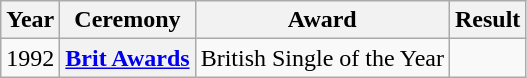<table class="wikitable plainrowheaders">
<tr>
<th>Year</th>
<th>Ceremony</th>
<th>Award</th>
<th>Result</th>
</tr>
<tr>
<td rowspan="1">1992</td>
<th scope=row><a href='#'>Brit Awards</a></th>
<td>British Single of the Year</td>
<td></td>
</tr>
</table>
